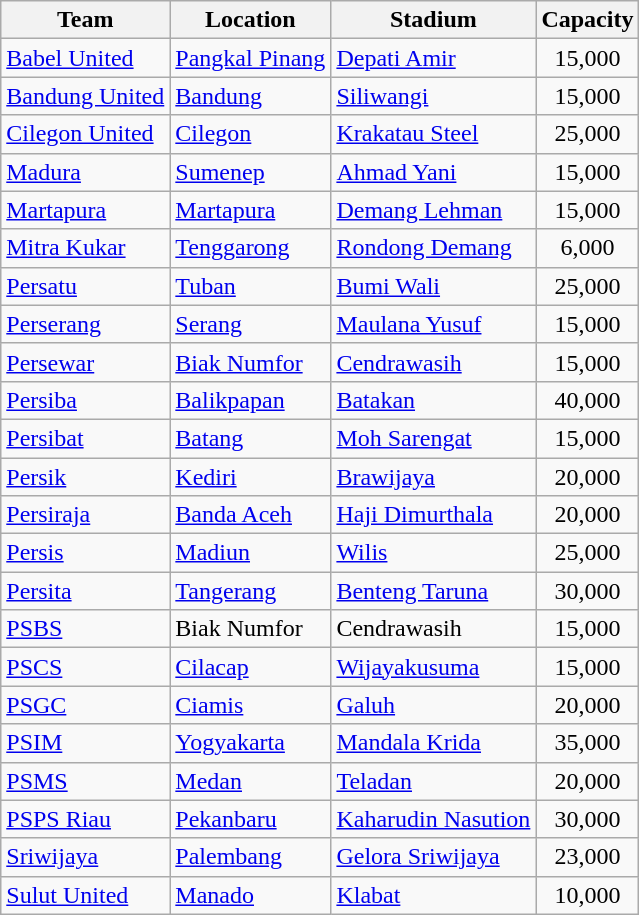<table class="wikitable sortable">
<tr>
<th>Team</th>
<th>Location</th>
<th>Stadium</th>
<th>Capacity</th>
</tr>
<tr>
<td><a href='#'>Babel United</a></td>
<td><a href='#'>Pangkal Pinang</a></td>
<td><a href='#'>Depati Amir</a></td>
<td align=center>15,000</td>
</tr>
<tr>
<td><a href='#'>Bandung United</a></td>
<td><a href='#'>Bandung</a></td>
<td><a href='#'>Siliwangi</a></td>
<td align=center>15,000</td>
</tr>
<tr>
<td><a href='#'>Cilegon United</a></td>
<td><a href='#'>Cilegon</a></td>
<td><a href='#'>Krakatau Steel</a></td>
<td align=center>25,000</td>
</tr>
<tr>
<td><a href='#'>Madura</a></td>
<td><a href='#'>Sumenep</a></td>
<td><a href='#'>Ahmad Yani</a></td>
<td align=center>15,000</td>
</tr>
<tr>
<td><a href='#'>Martapura</a></td>
<td><a href='#'>Martapura</a></td>
<td><a href='#'>Demang Lehman</a></td>
<td align=center>15,000</td>
</tr>
<tr>
<td><a href='#'>Mitra Kukar</a></td>
<td><a href='#'>Tenggarong</a></td>
<td><a href='#'>Rondong Demang</a></td>
<td align=center>6,000</td>
</tr>
<tr>
<td><a href='#'>Persatu</a></td>
<td><a href='#'>Tuban</a></td>
<td><a href='#'>Bumi Wali</a></td>
<td align=center>25,000</td>
</tr>
<tr>
<td><a href='#'>Perserang</a></td>
<td><a href='#'>Serang</a></td>
<td><a href='#'>Maulana Yusuf</a></td>
<td align=center>15,000</td>
</tr>
<tr>
<td><a href='#'>Persewar</a></td>
<td><a href='#'>Biak Numfor</a></td>
<td><a href='#'>Cendrawasih</a></td>
<td align=center>15,000</td>
</tr>
<tr>
<td><a href='#'>Persiba</a></td>
<td><a href='#'>Balikpapan</a></td>
<td><a href='#'>Batakan</a></td>
<td align=center>40,000</td>
</tr>
<tr>
<td><a href='#'>Persibat</a></td>
<td><a href='#'>Batang</a></td>
<td><a href='#'>Moh Sarengat</a></td>
<td align=center>15,000</td>
</tr>
<tr>
<td><a href='#'>Persik</a></td>
<td><a href='#'>Kediri</a></td>
<td><a href='#'>Brawijaya</a></td>
<td align=center>20,000</td>
</tr>
<tr>
<td><a href='#'>Persiraja</a></td>
<td><a href='#'>Banda Aceh</a></td>
<td><a href='#'>Haji Dimurthala</a></td>
<td align=center>20,000</td>
</tr>
<tr>
<td><a href='#'>Persis</a></td>
<td><a href='#'>Madiun</a></td>
<td><a href='#'>Wilis</a></td>
<td align=center>25,000</td>
</tr>
<tr>
<td><a href='#'>Persita</a></td>
<td><a href='#'>Tangerang</a></td>
<td><a href='#'>Benteng Taruna</a></td>
<td align=center>30,000</td>
</tr>
<tr>
<td><a href='#'>PSBS</a></td>
<td>Biak Numfor</td>
<td>Cendrawasih</td>
<td align=center>15,000</td>
</tr>
<tr>
<td><a href='#'>PSCS</a></td>
<td><a href='#'>Cilacap</a></td>
<td><a href='#'>Wijayakusuma</a></td>
<td align=center>15,000</td>
</tr>
<tr>
<td><a href='#'>PSGC</a></td>
<td><a href='#'>Ciamis</a></td>
<td><a href='#'>Galuh</a></td>
<td align=center>20,000</td>
</tr>
<tr>
<td><a href='#'>PSIM</a></td>
<td><a href='#'>Yogyakarta</a></td>
<td><a href='#'>Mandala Krida</a></td>
<td align=center>35,000</td>
</tr>
<tr>
<td><a href='#'>PSMS</a></td>
<td><a href='#'>Medan</a></td>
<td><a href='#'>Teladan</a></td>
<td align=center>20,000</td>
</tr>
<tr>
<td><a href='#'>PSPS Riau</a></td>
<td><a href='#'>Pekanbaru</a></td>
<td><a href='#'>Kaharudin Nasution</a></td>
<td align=center>30,000</td>
</tr>
<tr>
<td><a href='#'>Sriwijaya</a></td>
<td><a href='#'>Palembang</a></td>
<td><a href='#'>Gelora Sriwijaya</a></td>
<td align=center>23,000</td>
</tr>
<tr>
<td><a href='#'>Sulut United</a></td>
<td><a href='#'>Manado</a></td>
<td><a href='#'>Klabat</a></td>
<td align=center>10,000</td>
</tr>
</table>
